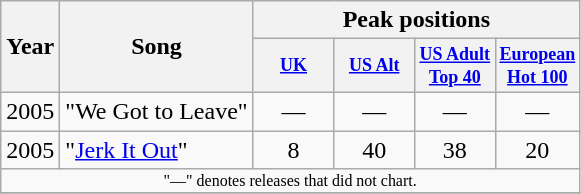<table class="wikitable">
<tr>
<th rowspan="2">Year</th>
<th rowspan="2">Song</th>
<th colspan="6">Peak positions</th>
</tr>
<tr>
<th style="width:4em;font-size:75%"><a href='#'>UK</a><br></th>
<th style="width:4em;font-size:75%"><a href='#'>US Alt</a><br></th>
<th style="width:4em;font-size:75%"><a href='#'>US Adult Top 40</a><br></th>
<th style="width:4em;font-size:75%"><a href='#'>European Hot 100</a><br></th>
</tr>
<tr>
<td>2005</td>
<td>"We Got to Leave"</td>
<td align="center">—</td>
<td align="center">—</td>
<td align="center">—</td>
<td align="center">—</td>
</tr>
<tr>
<td>2005</td>
<td>"<a href='#'>Jerk It Out</a>"</td>
<td align="center">8</td>
<td align="center">40</td>
<td align="center">38</td>
<td align="center">20</td>
</tr>
<tr>
<td align="center" colspan="13" style="font-size: 8pt">"—" denotes releases that did not chart.</td>
</tr>
<tr>
</tr>
</table>
